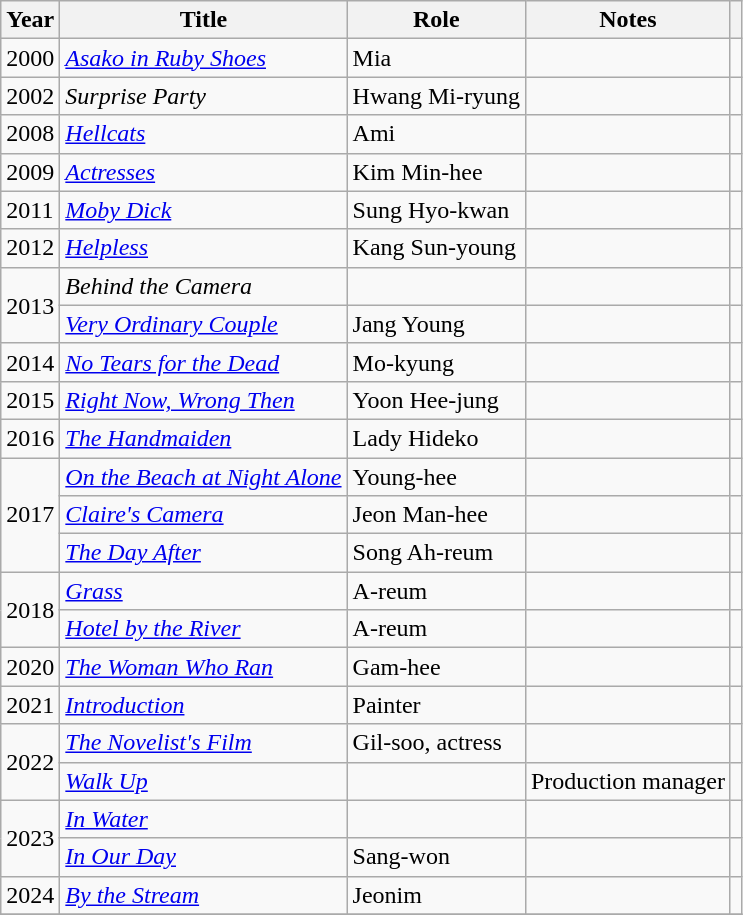<table class="wikitable sortable">
<tr>
<th>Year</th>
<th>Title</th>
<th>Role</th>
<th>Notes</th>
<th class="unsortable"></th>
</tr>
<tr>
<td>2000</td>
<td><em><a href='#'>Asako in Ruby Shoes</a></em></td>
<td>Mia</td>
<td></td>
<td></td>
</tr>
<tr>
<td>2002</td>
<td><em>Surprise Party</em></td>
<td>Hwang Mi-ryung</td>
<td></td>
<td></td>
</tr>
<tr>
<td>2008</td>
<td><em><a href='#'>Hellcats</a></em></td>
<td>Ami</td>
<td></td>
<td></td>
</tr>
<tr>
<td>2009</td>
<td><em><a href='#'>Actresses</a></em></td>
<td>Kim Min-hee</td>
<td></td>
<td></td>
</tr>
<tr>
<td>2011</td>
<td><em><a href='#'>Moby Dick</a></em></td>
<td>Sung Hyo-kwan</td>
<td></td>
<td></td>
</tr>
<tr>
<td>2012</td>
<td><em><a href='#'>Helpless</a></em></td>
<td>Kang Sun-young</td>
<td></td>
<td></td>
</tr>
<tr>
<td rowspan=2>2013</td>
<td><em>Behind the Camera</em></td>
<td></td>
<td></td>
<td></td>
</tr>
<tr>
<td><em><a href='#'>Very Ordinary Couple</a></em></td>
<td>Jang Young</td>
<td></td>
<td></td>
</tr>
<tr>
<td>2014</td>
<td><em><a href='#'>No Tears for the Dead</a></em></td>
<td>Mo-kyung</td>
<td></td>
<td></td>
</tr>
<tr>
<td>2015</td>
<td><em><a href='#'>Right Now, Wrong Then</a></em></td>
<td>Yoon Hee-jung</td>
<td></td>
<td></td>
</tr>
<tr>
<td>2016</td>
<td><em><a href='#'>The Handmaiden</a></em></td>
<td>Lady Hideko</td>
<td></td>
<td></td>
</tr>
<tr>
<td rowspan=3>2017</td>
<td><em><a href='#'>On the Beach at Night Alone</a></em></td>
<td>Young-hee</td>
<td></td>
<td></td>
</tr>
<tr>
<td><em><a href='#'>Claire's Camera</a></em></td>
<td>Jeon Man-hee</td>
<td></td>
<td></td>
</tr>
<tr>
<td><em><a href='#'>The Day After</a></em></td>
<td>Song Ah-reum</td>
<td></td>
<td></td>
</tr>
<tr>
<td rowspan=2>2018</td>
<td><em><a href='#'>Grass</a></em></td>
<td>A-reum</td>
<td></td>
<td></td>
</tr>
<tr>
<td><em><a href='#'>Hotel by the River</a></em></td>
<td>A-reum</td>
<td></td>
<td></td>
</tr>
<tr>
<td>2020</td>
<td><em><a href='#'>The Woman Who Ran</a></em></td>
<td>Gam-hee</td>
<td></td>
<td></td>
</tr>
<tr>
<td>2021</td>
<td><em><a href='#'>Introduction</a></em></td>
<td>Painter</td>
<td></td>
<td></td>
</tr>
<tr>
<td rowspan=2>2022</td>
<td><em><a href='#'>The Novelist's Film</a></em></td>
<td>Gil-soo, actress</td>
<td></td>
<td></td>
</tr>
<tr>
<td><em><a href='#'>Walk Up</a></em></td>
<td></td>
<td>Production manager</td>
<td></td>
</tr>
<tr>
<td rowspan=2>2023</td>
<td><em><a href='#'>In Water</a></em></td>
<td></td>
<td></td>
<td></td>
</tr>
<tr>
<td><em><a href='#'>In Our Day</a></em></td>
<td>Sang-won</td>
<td></td>
<td></td>
</tr>
<tr>
<td rowspan=1>2024</td>
<td><em><a href='#'>By the Stream</a></em></td>
<td>Jeonim</td>
<td></td>
<td></td>
</tr>
<tr>
</tr>
</table>
